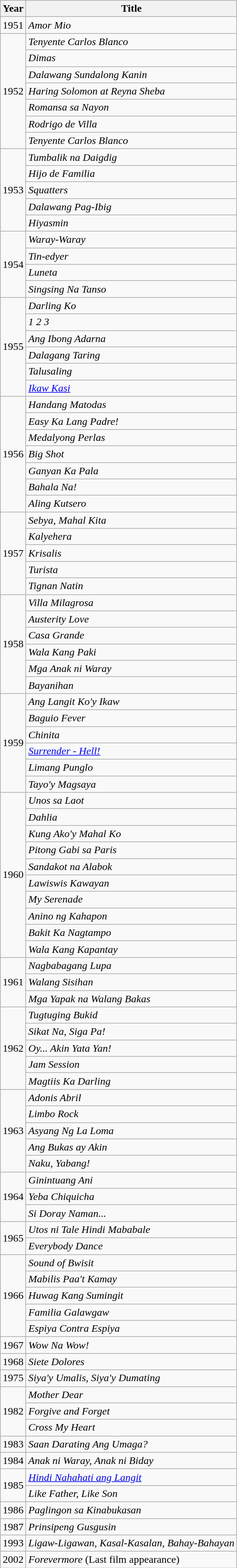<table class="wikitable plainrowheaders sortable">
<tr>
<th>Year</th>
<th>Title</th>
</tr>
<tr>
<td>1951</td>
<td><em>Amor Mio</em></td>
</tr>
<tr>
<td rowspan="7">1952</td>
<td><em>Tenyente Carlos Blanco</em></td>
</tr>
<tr>
<td><em>Dimas</em></td>
</tr>
<tr>
<td><em>Dalawang Sundalong Kanin</em></td>
</tr>
<tr>
<td><em>Haring Solomon at Reyna Sheba</em></td>
</tr>
<tr>
<td><em>Romansa sa Nayon</em></td>
</tr>
<tr>
<td><em>Rodrigo de Villa</em></td>
</tr>
<tr>
<td><em>Tenyente Carlos Blanco</em></td>
</tr>
<tr>
<td rowspan="5">1953</td>
<td><em>Tumbalik na Daigdig</em></td>
</tr>
<tr>
<td><em>Hijo de Familia</em></td>
</tr>
<tr>
<td><em>Squatters</em></td>
</tr>
<tr>
<td><em>Dalawang Pag-Ibig</em></td>
</tr>
<tr>
<td><em>Hiyasmin</em></td>
</tr>
<tr>
<td rowspan="4">1954</td>
<td><em>Waray-Waray</em></td>
</tr>
<tr>
<td><em>Tin-edyer</em></td>
</tr>
<tr>
<td><em>Luneta</em></td>
</tr>
<tr>
<td><em>Singsing Na Tanso</em></td>
</tr>
<tr>
<td rowspan="6">1955</td>
<td><em>Darling Ko</em></td>
</tr>
<tr>
<td><em>1 2 3</em></td>
</tr>
<tr>
<td><em>Ang Ibong Adarna</em></td>
</tr>
<tr>
<td><em>Dalagang Taring</em></td>
</tr>
<tr>
<td><em>Talusaling</em></td>
</tr>
<tr>
<td><em><a href='#'>Ikaw Kasi</a></em></td>
</tr>
<tr>
<td rowspan="7">1956</td>
<td><em>Handang Matodas</em></td>
</tr>
<tr>
<td><em>Easy Ka Lang Padre!</em></td>
</tr>
<tr>
<td><em>Medalyong Perlas</em></td>
</tr>
<tr>
<td><em>Big Shot</em></td>
</tr>
<tr>
<td><em>Ganyan Ka Pala</em></td>
</tr>
<tr>
<td><em>Bahala Na!</em></td>
</tr>
<tr>
<td><em>Aling Kutsero</em></td>
</tr>
<tr>
<td rowspan="5">1957</td>
<td><em>Sebya, Mahal Kita</em></td>
</tr>
<tr>
<td><em>Kalyehera</em></td>
</tr>
<tr>
<td><em>Krisalis</em></td>
</tr>
<tr>
<td><em>Turista</em></td>
</tr>
<tr>
<td><em>Tignan Natin</em></td>
</tr>
<tr>
<td rowspan="6">1958</td>
<td><em>Villa Milagrosa</em></td>
</tr>
<tr>
<td><em>Austerity Love</em></td>
</tr>
<tr>
<td><em>Casa Grande</em></td>
</tr>
<tr>
<td><em>Wala Kang Paki</em></td>
</tr>
<tr>
<td><em>Mga Anak ni Waray</em></td>
</tr>
<tr>
<td><em>Bayanihan</em></td>
</tr>
<tr>
<td rowspan="6">1959</td>
<td><em>Ang Langit Ko'y Ikaw</em></td>
</tr>
<tr>
<td><em>Baguio Fever</em></td>
</tr>
<tr>
<td><em>Chinita</em></td>
</tr>
<tr>
<td><em><a href='#'>Surrender - Hell!</a></em></td>
</tr>
<tr>
<td><em>Limang Punglo</em> </td>
</tr>
<tr>
<td><em>Tayo'y Magsaya</em></td>
</tr>
<tr>
<td rowspan="10">1960</td>
<td><em>Unos sa Laot</em></td>
</tr>
<tr>
<td><em>Dahlia</em></td>
</tr>
<tr>
<td><em>Kung Ako'y Mahal Ko</em></td>
</tr>
<tr>
<td><em>Pitong Gabi sa Paris</em></td>
</tr>
<tr>
<td><em>Sandakot na Alabok</em></td>
</tr>
<tr>
<td><em>Lawiswis Kawayan</em></td>
</tr>
<tr>
<td><em>My Serenade</em></td>
</tr>
<tr>
<td><em>Anino ng Kahapon</em></td>
</tr>
<tr>
<td><em>Bakit Ka Nagtampo</em></td>
</tr>
<tr>
<td><em>Wala Kang Kapantay</em></td>
</tr>
<tr>
<td rowspan="3">1961</td>
<td><em>Nagbabagang Lupa</em></td>
</tr>
<tr>
<td><em>Walang Sisihan</em></td>
</tr>
<tr>
<td><em>Mga Yapak na Walang Bakas</em></td>
</tr>
<tr>
<td rowspan="5">1962</td>
<td><em>Tugtuging Bukid</em></td>
</tr>
<tr>
<td><em>Sikat Na, Siga Pa!</em></td>
</tr>
<tr>
<td><em>Oy... Akin Yata Yan!</em></td>
</tr>
<tr>
<td><em>Jam Session</em></td>
</tr>
<tr>
<td><em>Magtiis Ka Darling</em></td>
</tr>
<tr>
<td rowspan="5">1963</td>
<td><em>Adonis Abril</em></td>
</tr>
<tr>
<td><em>Limbo Rock</em></td>
</tr>
<tr>
<td><em>Asyang Ng La Loma</em></td>
</tr>
<tr>
<td><em>Ang Bukas ay Akin</em></td>
</tr>
<tr>
<td><em>Naku, Yabang!</em></td>
</tr>
<tr>
<td rowspan="3">1964</td>
<td><em>Ginintuang Ani</em></td>
</tr>
<tr>
<td><em>Yeba Chiquicha</em></td>
</tr>
<tr>
<td><em>Si Doray Naman...</em></td>
</tr>
<tr>
<td rowspan="2">1965</td>
<td><em>Utos ni Tale Hindi Mababale</em></td>
</tr>
<tr>
<td><em>Everybody Dance</em></td>
</tr>
<tr>
<td rowspan="5">1966</td>
<td><em>Sound of Bwisit</em></td>
</tr>
<tr>
<td><em>Mabilis Paa't Kamay</em></td>
</tr>
<tr>
<td><em>Huwag Kang Sumingit</em></td>
</tr>
<tr>
<td><em>Familia Galawgaw</em></td>
</tr>
<tr>
<td><em>Espiya Contra Espiya</em></td>
</tr>
<tr>
<td>1967</td>
<td><em>Wow Na Wow!</em></td>
</tr>
<tr>
<td>1968</td>
<td><em>Siete Dolores</em></td>
</tr>
<tr>
<td>1975</td>
<td><em>Siya'y Umalis, Siya'y Dumating</em></td>
</tr>
<tr>
<td rowspan="3">1982</td>
<td><em>Mother Dear</em></td>
</tr>
<tr>
<td><em>Forgive and Forget</em></td>
</tr>
<tr>
<td><em>Cross My Heart</em></td>
</tr>
<tr>
<td>1983</td>
<td><em>Saan Darating Ang Umaga?</em></td>
</tr>
<tr>
<td>1984</td>
<td><em>Anak ni Waray, Anak ni Biday</em></td>
</tr>
<tr>
<td rowspan="2">1985</td>
<td><em><a href='#'>Hindi Nahahati ang Langit</a></em></td>
</tr>
<tr>
<td><em>Like Father, Like Son</em></td>
</tr>
<tr>
<td>1986</td>
<td><em>Paglingon sa Kinabukasan</em></td>
</tr>
<tr>
<td>1987</td>
<td><em>Prinsipeng Gusgusin</em></td>
</tr>
<tr>
<td>1993</td>
<td><em>Ligaw-Ligawan, Kasal-Kasalan, Bahay-Bahayan</em></td>
</tr>
<tr>
<td>2002</td>
<td><em>Forevermore</em> (Last film appearance)</td>
</tr>
</table>
